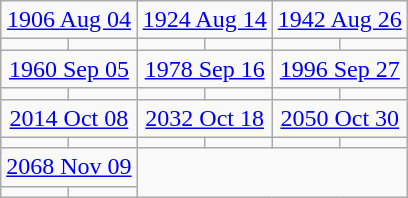<table class=wikitable>
<tr style="vertical-align:top;">
<td colspan=2 style="text-align:center;"><a href='#'>1906 Aug 04</a></td>
<td colspan=2 style="text-align:center;"><a href='#'>1924 Aug 14</a></td>
<td colspan=2 style="text-align:center;"><a href='#'>1942 Aug 26</a></td>
</tr>
<tr>
<td></td>
<td></td>
<td></td>
<td></td>
<td></td>
<td></td>
</tr>
<tr>
<td colspan=2 style="text-align:center;"><a href='#'>1960 Sep 05</a></td>
<td colspan=2 style="text-align:center;"><a href='#'>1978 Sep 16</a></td>
<td colspan=2 style="text-align:center;"><a href='#'>1996 Sep 27</a></td>
</tr>
<tr>
<td></td>
<td></td>
<td></td>
<td></td>
<td></td>
<td></td>
</tr>
<tr>
<td colspan=2 style="text-align:center;"><a href='#'>2014 Oct 08</a></td>
<td colspan=2 style="text-align:center;"><a href='#'>2032 Oct 18</a></td>
<td colspan=2 style="text-align:center;"><a href='#'>2050 Oct 30</a></td>
</tr>
<tr>
<td></td>
<td></td>
<td></td>
<td></td>
<td></td>
<td></td>
</tr>
<tr>
<td colspan=2 style="text-align:center;"><a href='#'>2068 Nov 09</a></td>
</tr>
<tr>
<td></td>
<td></td>
</tr>
</table>
